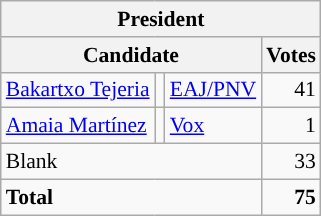<table class="wikitable" style="font-size:90%; text-align:right;">
<tr>
<th colspan="4">President</th>
</tr>
<tr>
<th colspan="3" valign="bottom">Candidate</th>
<th>Votes</th>
</tr>
<tr>
<td align=left><a href='#'>Bakartxo Tejeria</a></td>
<td style="background:"></td>
<td align=left><a href='#'>EAJ/PNV</a></td>
<td>41</td>
</tr>
<tr>
<td align=left><a href='#'>Amaia Martínez</a></td>
<td style="background:"></td>
<td align=left><a href='#'>Vox</a></td>
<td>1</td>
</tr>
<tr>
<td align=left colspan="3">Blank</td>
<td>33</td>
</tr>
<tr style="font-weight:bold">
<td align=left colspan="3">Total</td>
<td>75</td>
</tr>
</table>
